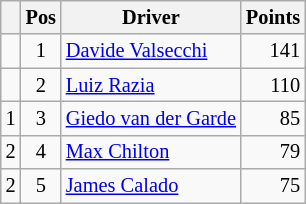<table class="wikitable" style="font-size: 85%;">
<tr>
<th></th>
<th>Pos</th>
<th>Driver</th>
<th>Points</th>
</tr>
<tr>
<td align="left"></td>
<td align="center">1</td>
<td> <a href='#'>Davide Valsecchi</a></td>
<td align="right">141</td>
</tr>
<tr>
<td align="left"></td>
<td align="center">2</td>
<td> <a href='#'>Luiz Razia</a></td>
<td align="right">110</td>
</tr>
<tr>
<td align="left"> 1</td>
<td align="center">3</td>
<td> <a href='#'>Giedo van der Garde</a></td>
<td align="right">85</td>
</tr>
<tr>
<td align="left"> 2</td>
<td align="center">4</td>
<td> <a href='#'>Max Chilton</a></td>
<td align="right">79</td>
</tr>
<tr>
<td align="left"> 2</td>
<td align="center">5</td>
<td> <a href='#'>James Calado</a></td>
<td align="right">75</td>
</tr>
</table>
